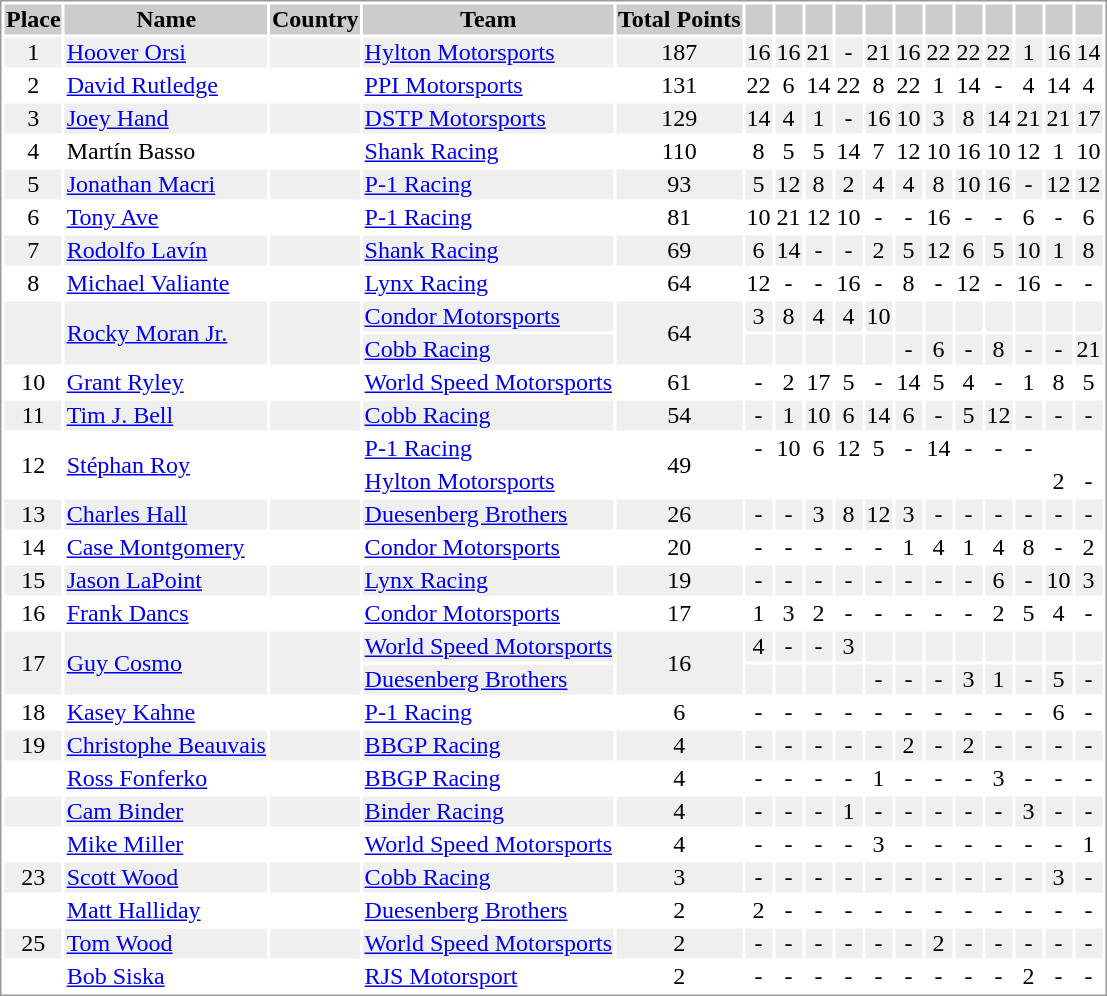<table border="0" style="border: 1px solid #999; background-color:#FFFFFF; text-align:center">
<tr align="center" style="background:#CCCCCC;">
<th>Place</th>
<th>Name</th>
<th>Country</th>
<th>Team</th>
<th>Total Points</th>
<th></th>
<th></th>
<th></th>
<th></th>
<th></th>
<th></th>
<th></th>
<th></th>
<th></th>
<th></th>
<th></th>
<th></th>
</tr>
<tr style="background:#EFEFEF;">
<td>1</td>
<td align="left"><a href='#'>Hoover Orsi</a></td>
<td align="left"></td>
<td align="left"><a href='#'>Hylton Motorsports</a></td>
<td>187</td>
<td>16</td>
<td>16</td>
<td>21</td>
<td>-</td>
<td>21</td>
<td>16</td>
<td>22</td>
<td>22</td>
<td>22</td>
<td>1</td>
<td>16</td>
<td>14</td>
</tr>
<tr>
<td>2</td>
<td align="left"><a href='#'>David Rutledge</a></td>
<td align="left"></td>
<td align="left"><a href='#'>PPI Motorsports</a></td>
<td>131</td>
<td>22</td>
<td>6</td>
<td>14</td>
<td>22</td>
<td>8</td>
<td>22</td>
<td>1</td>
<td>14</td>
<td>-</td>
<td>4</td>
<td>14</td>
<td>4</td>
</tr>
<tr style="background:#EFEFEF;">
<td>3</td>
<td align="left"><a href='#'>Joey Hand</a></td>
<td align="left"></td>
<td align="left"><a href='#'>DSTP Motorsports</a></td>
<td>129</td>
<td>14</td>
<td>4</td>
<td>1</td>
<td>-</td>
<td>16</td>
<td>10</td>
<td>3</td>
<td>8</td>
<td>14</td>
<td>21</td>
<td>21</td>
<td>17</td>
</tr>
<tr>
<td>4</td>
<td align="left">Martín Basso</td>
<td align="left"></td>
<td align="left"><a href='#'>Shank Racing</a></td>
<td>110</td>
<td>8</td>
<td>5</td>
<td>5</td>
<td>14</td>
<td>7</td>
<td>12</td>
<td>10</td>
<td>16</td>
<td>10</td>
<td>12</td>
<td>1</td>
<td>10</td>
</tr>
<tr style="background:#EFEFEF;">
<td>5</td>
<td align="left"><a href='#'>Jonathan Macri</a></td>
<td align="left"></td>
<td align="left"><a href='#'>P-1 Racing</a></td>
<td>93</td>
<td>5</td>
<td>12</td>
<td>8</td>
<td>2</td>
<td>4</td>
<td>4</td>
<td>8</td>
<td>10</td>
<td>16</td>
<td>-</td>
<td>12</td>
<td>12</td>
</tr>
<tr>
<td>6</td>
<td align="left"><a href='#'>Tony Ave</a></td>
<td align="left"></td>
<td align="left"><a href='#'>P-1 Racing</a></td>
<td>81</td>
<td>10</td>
<td>21</td>
<td>12</td>
<td>10</td>
<td>-</td>
<td>-</td>
<td>16</td>
<td>-</td>
<td>-</td>
<td>6</td>
<td>-</td>
<td>6</td>
</tr>
<tr style="background:#EFEFEF;">
<td>7</td>
<td align="left"><a href='#'>Rodolfo Lavín</a></td>
<td align="left"></td>
<td align="left"><a href='#'>Shank Racing</a></td>
<td>69</td>
<td>6</td>
<td>14</td>
<td>-</td>
<td>-</td>
<td>2</td>
<td>5</td>
<td>12</td>
<td>6</td>
<td>5</td>
<td>10</td>
<td>1</td>
<td>8</td>
</tr>
<tr>
<td>8</td>
<td align="left"><a href='#'>Michael Valiante</a></td>
<td align="left"></td>
<td align="left"><a href='#'>Lynx Racing</a></td>
<td>64</td>
<td>12</td>
<td>-</td>
<td>-</td>
<td>16</td>
<td>-</td>
<td>8</td>
<td>-</td>
<td>12</td>
<td>-</td>
<td>16</td>
<td>-</td>
<td>-</td>
</tr>
<tr style="background:#EFEFEF;">
<td rowspan=2></td>
<td rowspan=2 align="left"><a href='#'>Rocky Moran Jr.</a></td>
<td rowspan=2 align="left"></td>
<td align="left"><a href='#'>Condor Motorsports</a></td>
<td rowspan=2>64</td>
<td>3</td>
<td>8</td>
<td>4</td>
<td>4</td>
<td>10</td>
<td></td>
<td></td>
<td></td>
<td></td>
<td></td>
<td></td>
<td></td>
</tr>
<tr style="background:#EFEFEF;">
<td align="left"><a href='#'>Cobb Racing</a></td>
<td></td>
<td></td>
<td></td>
<td></td>
<td></td>
<td>-</td>
<td>6</td>
<td>-</td>
<td>8</td>
<td>-</td>
<td>-</td>
<td>21</td>
</tr>
<tr>
<td>10</td>
<td align="left"><a href='#'>Grant Ryley</a></td>
<td align="left"></td>
<td align="left"><a href='#'>World Speed Motorsports</a></td>
<td>61</td>
<td>-</td>
<td>2</td>
<td>17</td>
<td>5</td>
<td>-</td>
<td>14</td>
<td>5</td>
<td>4</td>
<td>-</td>
<td>1</td>
<td>8</td>
<td>5</td>
</tr>
<tr style="background:#EFEFEF;">
<td>11</td>
<td align="left"><a href='#'>Tim J. Bell</a></td>
<td align="left"></td>
<td align="left"><a href='#'>Cobb Racing</a></td>
<td>54</td>
<td>-</td>
<td>1</td>
<td>10</td>
<td>6</td>
<td>14</td>
<td>6</td>
<td>-</td>
<td>5</td>
<td>12</td>
<td>-</td>
<td>-</td>
<td>-</td>
</tr>
<tr>
<td rowspan=2>12</td>
<td rowspan=2 align="left"><a href='#'>Stéphan Roy</a></td>
<td rowspan=2 align="left"></td>
<td align="left"><a href='#'>P-1 Racing</a></td>
<td rowspan=2>49</td>
<td>-</td>
<td>10</td>
<td>6</td>
<td>12</td>
<td>5</td>
<td>-</td>
<td>14</td>
<td>-</td>
<td>-</td>
<td>-</td>
<td></td>
<td></td>
</tr>
<tr>
<td align="left"><a href='#'>Hylton Motorsports</a></td>
<td></td>
<td></td>
<td></td>
<td></td>
<td></td>
<td></td>
<td></td>
<td></td>
<td></td>
<td></td>
<td>2</td>
<td>-</td>
</tr>
<tr style="background:#EFEFEF;">
<td>13</td>
<td align="left"><a href='#'>Charles Hall</a></td>
<td align="left"></td>
<td align="left"><a href='#'>Duesenberg Brothers</a></td>
<td>26</td>
<td>-</td>
<td>-</td>
<td>3</td>
<td>8</td>
<td>12</td>
<td>3</td>
<td>-</td>
<td>-</td>
<td>-</td>
<td>-</td>
<td>-</td>
<td>-</td>
</tr>
<tr>
<td>14</td>
<td align="left"><a href='#'>Case Montgomery</a></td>
<td align="left"></td>
<td align="left"><a href='#'>Condor Motorsports</a></td>
<td>20</td>
<td>-</td>
<td>-</td>
<td>-</td>
<td>-</td>
<td>-</td>
<td>1</td>
<td>4</td>
<td>1</td>
<td>4</td>
<td>8</td>
<td>-</td>
<td>2</td>
</tr>
<tr style="background:#EFEFEF;">
<td>15</td>
<td align="left"><a href='#'>Jason LaPoint</a></td>
<td align="left"></td>
<td align="left"><a href='#'>Lynx Racing</a></td>
<td>19</td>
<td>-</td>
<td>-</td>
<td>-</td>
<td>-</td>
<td>-</td>
<td>-</td>
<td>-</td>
<td>-</td>
<td>6</td>
<td>-</td>
<td>10</td>
<td>3</td>
</tr>
<tr>
<td>16</td>
<td align="left"><a href='#'>Frank Dancs</a></td>
<td align="left"></td>
<td align="left"><a href='#'>Condor Motorsports</a></td>
<td>17</td>
<td>1</td>
<td>3</td>
<td>2</td>
<td>-</td>
<td>-</td>
<td>-</td>
<td>-</td>
<td>-</td>
<td>2</td>
<td>5</td>
<td>4</td>
<td>-</td>
</tr>
<tr style="background:#EFEFEF;">
<td rowspan=2>17</td>
<td rowspan=2 align="left"><a href='#'>Guy Cosmo</a></td>
<td rowspan=2 align="left"></td>
<td align="left"><a href='#'>World Speed Motorsports</a></td>
<td rowspan=2>16</td>
<td>4</td>
<td>-</td>
<td>-</td>
<td>3</td>
<td></td>
<td></td>
<td></td>
<td></td>
<td></td>
<td></td>
<td></td>
<td></td>
</tr>
<tr style="background:#EFEFEF;">
<td align="left"><a href='#'>Duesenberg Brothers</a></td>
<td></td>
<td></td>
<td></td>
<td></td>
<td>-</td>
<td>-</td>
<td>-</td>
<td>3</td>
<td>1</td>
<td>-</td>
<td>5</td>
<td>-</td>
</tr>
<tr>
<td>18</td>
<td align="left"><a href='#'>Kasey Kahne</a></td>
<td align="left"></td>
<td align="left"><a href='#'>P-1 Racing</a></td>
<td>6</td>
<td>-</td>
<td>-</td>
<td>-</td>
<td>-</td>
<td>-</td>
<td>-</td>
<td>-</td>
<td>-</td>
<td>-</td>
<td>-</td>
<td>6</td>
<td>-</td>
</tr>
<tr style="background:#EFEFEF;">
<td>19</td>
<td align="left"><a href='#'>Christophe Beauvais</a></td>
<td align="left"></td>
<td align="left"><a href='#'>BBGP Racing</a></td>
<td>4</td>
<td>-</td>
<td>-</td>
<td>-</td>
<td>-</td>
<td>-</td>
<td>2</td>
<td>-</td>
<td>2</td>
<td>-</td>
<td>-</td>
<td>-</td>
<td>-</td>
</tr>
<tr>
<td></td>
<td align="left"><a href='#'>Ross Fonferko</a></td>
<td align="left"></td>
<td align="left"><a href='#'>BBGP Racing</a></td>
<td>4</td>
<td>-</td>
<td>-</td>
<td>-</td>
<td>-</td>
<td>1</td>
<td>-</td>
<td>-</td>
<td>-</td>
<td>3</td>
<td>-</td>
<td>-</td>
<td>-</td>
</tr>
<tr style="background:#EFEFEF;">
<td></td>
<td align="left"><a href='#'>Cam Binder</a></td>
<td align="left"></td>
<td align="left"><a href='#'>Binder Racing</a></td>
<td>4</td>
<td>-</td>
<td>-</td>
<td>-</td>
<td>1</td>
<td>-</td>
<td>-</td>
<td>-</td>
<td>-</td>
<td>-</td>
<td>3</td>
<td>-</td>
<td>-</td>
</tr>
<tr>
<td></td>
<td align="left"><a href='#'>Mike Miller</a></td>
<td align="left"></td>
<td align="left"><a href='#'>World Speed Motorsports</a></td>
<td>4</td>
<td>-</td>
<td>-</td>
<td>-</td>
<td>-</td>
<td>3</td>
<td>-</td>
<td>-</td>
<td>-</td>
<td>-</td>
<td>-</td>
<td>-</td>
<td>1</td>
</tr>
<tr style="background:#EFEFEF;">
<td>23</td>
<td align="left"><a href='#'>Scott Wood</a></td>
<td align="left"></td>
<td align="left"><a href='#'>Cobb Racing</a></td>
<td>3</td>
<td>-</td>
<td>-</td>
<td>-</td>
<td>-</td>
<td>-</td>
<td>-</td>
<td>-</td>
<td>-</td>
<td>-</td>
<td>-</td>
<td>3</td>
<td>-</td>
</tr>
<tr>
<td></td>
<td align="left"><a href='#'>Matt Halliday</a></td>
<td align="left"></td>
<td align="left"><a href='#'>Duesenberg Brothers</a></td>
<td>2</td>
<td>2</td>
<td>-</td>
<td>-</td>
<td>-</td>
<td>-</td>
<td>-</td>
<td>-</td>
<td>-</td>
<td>-</td>
<td>-</td>
<td>-</td>
<td>-</td>
</tr>
<tr style="background:#EFEFEF;">
<td>25</td>
<td align="left"><a href='#'>Tom Wood</a></td>
<td align="left"></td>
<td align="left"><a href='#'>World Speed Motorsports</a></td>
<td>2</td>
<td>-</td>
<td>-</td>
<td>-</td>
<td>-</td>
<td>-</td>
<td>-</td>
<td>2</td>
<td>-</td>
<td>-</td>
<td>-</td>
<td>-</td>
<td>-</td>
</tr>
<tr>
<td></td>
<td align="left"><a href='#'>Bob Siska</a></td>
<td align="left"></td>
<td align="left"><a href='#'>RJS Motorsport</a></td>
<td>2</td>
<td>-</td>
<td>-</td>
<td>-</td>
<td>-</td>
<td>-</td>
<td>-</td>
<td>-</td>
<td>-</td>
<td>-</td>
<td>2</td>
<td>-</td>
<td>-</td>
</tr>
</table>
